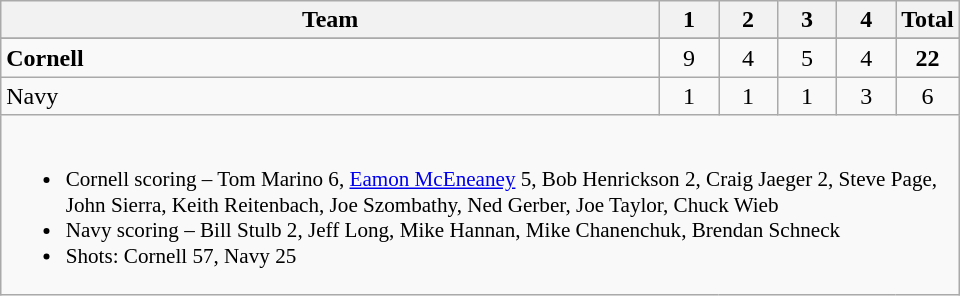<table class="wikitable" style="text-align:center; max-width:40em">
<tr>
<th>Team</th>
<th style="width:2em">1</th>
<th style="width:2em">2</th>
<th style="width:2em">3</th>
<th style="width:2em">4</th>
<th style="width:2em">Total</th>
</tr>
<tr>
</tr>
<tr>
<td style="text-align:left"><strong>Cornell</strong></td>
<td>9</td>
<td>4</td>
<td>5</td>
<td>4</td>
<td><strong>22</strong></td>
</tr>
<tr>
<td style="text-align:left">Navy</td>
<td>1</td>
<td>1</td>
<td>1</td>
<td>3</td>
<td>6</td>
</tr>
<tr>
<td colspan=6 style="text-align:left; font-size:88%;"><br><ul><li>Cornell scoring – Tom Marino 6, <a href='#'>Eamon McEneaney</a> 5, Bob Henrickson 2, Craig Jaeger 2, Steve Page, John Sierra, Keith Reitenbach, Joe Szombathy, Ned Gerber, Joe Taylor, Chuck Wieb</li><li>Navy scoring – Bill Stulb 2, Jeff Long, Mike Hannan, Mike Chanenchuk, Brendan Schneck</li><li>Shots: Cornell 57, Navy 25</li></ul></td>
</tr>
</table>
